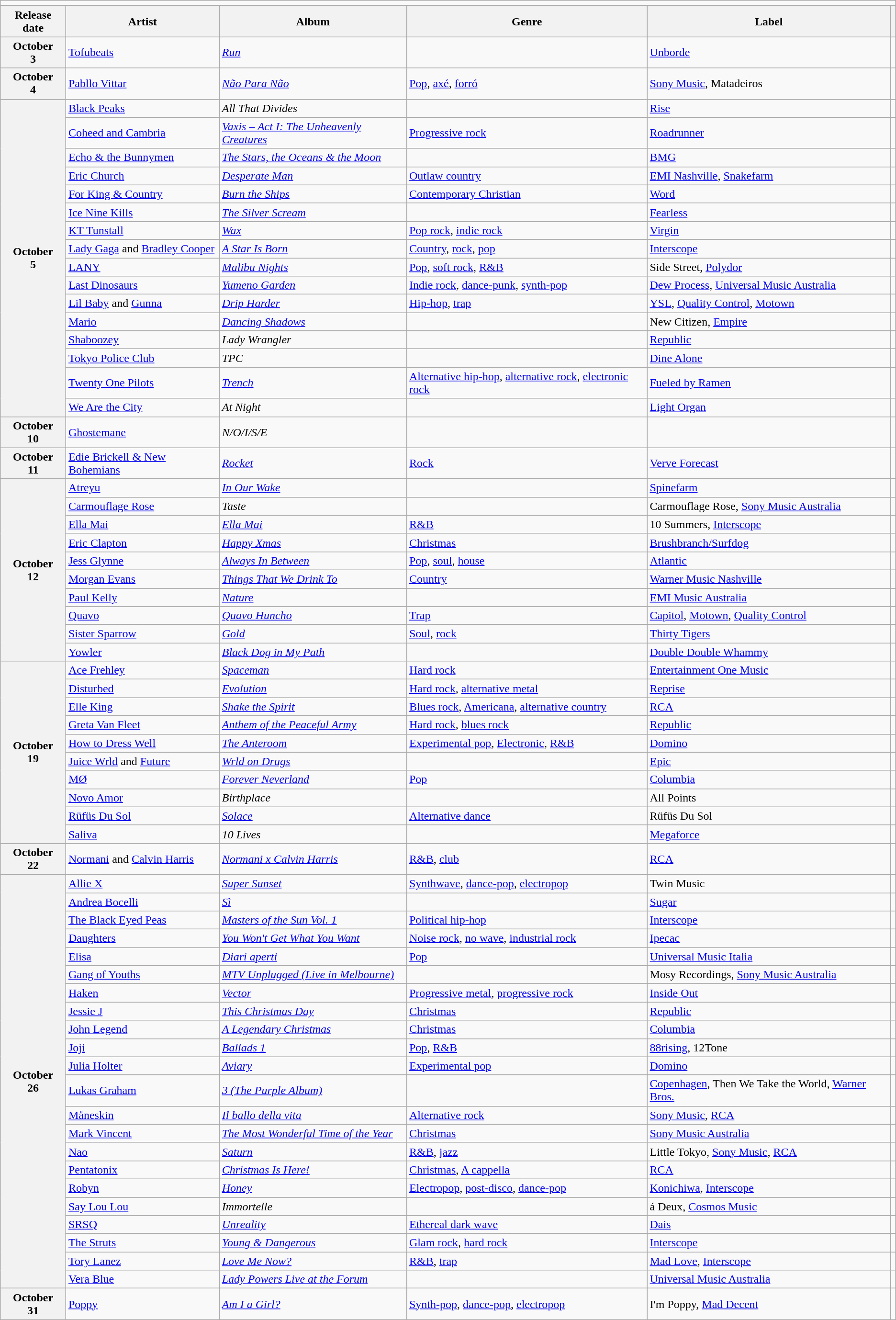<table class="wikitable plainrowheaders">
<tr>
<td colspan="6" style="text-align:center;"></td>
</tr>
<tr>
<th scope="col">Release date</th>
<th scope="col">Artist</th>
<th scope="col">Album</th>
<th scope="col">Genre</th>
<th scope="col">Label</th>
<th scope="col"></th>
</tr>
<tr>
<th scope="row" style="text-align:center;">October<br>3</th>
<td><a href='#'>Tofubeats</a></td>
<td><em><a href='#'>Run</a></em></td>
<td></td>
<td><a href='#'>Unborde</a></td>
<td></td>
</tr>
<tr>
<th scope="row" style="text-align:center;">October<br>4</th>
<td><a href='#'>Pabllo Vittar</a></td>
<td><em><a href='#'>Não Para Não</a></em></td>
<td><a href='#'>Pop</a>, <a href='#'>axé</a>, <a href='#'>forró</a></td>
<td><a href='#'>Sony Music</a>, Matadeiros</td>
<td></td>
</tr>
<tr>
<th scope="row" rowspan="16" style="text-align:center;">October<br>5</th>
<td><a href='#'>Black Peaks</a></td>
<td><em>All That Divides</em></td>
<td></td>
<td><a href='#'>Rise</a></td>
<td></td>
</tr>
<tr>
<td><a href='#'>Coheed and Cambria</a></td>
<td><em><a href='#'>Vaxis – Act I: The Unheavenly Creatures</a></em></td>
<td><a href='#'>Progressive rock</a></td>
<td><a href='#'>Roadrunner</a></td>
<td></td>
</tr>
<tr>
<td><a href='#'>Echo & the Bunnymen</a></td>
<td><em><a href='#'>The Stars, the Oceans & the Moon</a></em></td>
<td></td>
<td><a href='#'>BMG</a></td>
<td></td>
</tr>
<tr>
<td><a href='#'>Eric Church</a></td>
<td><em><a href='#'>Desperate Man</a></em></td>
<td><a href='#'>Outlaw country</a></td>
<td><a href='#'>EMI Nashville</a>, <a href='#'>Snakefarm</a></td>
<td></td>
</tr>
<tr>
<td><a href='#'>For King & Country</a></td>
<td><em><a href='#'>Burn the Ships</a></em></td>
<td><a href='#'>Contemporary Christian</a></td>
<td><a href='#'>Word</a></td>
<td></td>
</tr>
<tr>
<td><a href='#'>Ice Nine Kills</a></td>
<td><em><a href='#'>The Silver Scream</a></em></td>
<td></td>
<td><a href='#'>Fearless</a></td>
<td></td>
</tr>
<tr>
<td><a href='#'>KT Tunstall</a></td>
<td><em><a href='#'>Wax</a></em></td>
<td><a href='#'>Pop rock</a>, <a href='#'>indie rock</a></td>
<td><a href='#'>Virgin</a></td>
<td></td>
</tr>
<tr>
<td><a href='#'>Lady Gaga</a> and <a href='#'>Bradley Cooper</a></td>
<td><em><a href='#'>A Star Is Born</a></em></td>
<td><a href='#'>Country</a>, <a href='#'>rock</a>, <a href='#'>pop</a></td>
<td><a href='#'>Interscope</a></td>
<td></td>
</tr>
<tr>
<td><a href='#'>LANY</a></td>
<td><em><a href='#'>Malibu Nights</a></em></td>
<td><a href='#'>Pop</a>, <a href='#'>soft rock</a>, <a href='#'>R&B</a></td>
<td>Side Street, <a href='#'>Polydor</a></td>
<td></td>
</tr>
<tr>
<td><a href='#'>Last Dinosaurs</a></td>
<td><em><a href='#'>Yumeno Garden</a></em></td>
<td><a href='#'>Indie rock</a>, <a href='#'>dance-punk</a>, <a href='#'>synth-pop</a></td>
<td><a href='#'>Dew Process</a>, <a href='#'>Universal Music Australia</a></td>
<td></td>
</tr>
<tr>
<td><a href='#'>Lil Baby</a> and <a href='#'>Gunna</a></td>
<td><em><a href='#'>Drip Harder</a></em></td>
<td><a href='#'>Hip-hop</a>, <a href='#'>trap</a></td>
<td><a href='#'>YSL</a>, <a href='#'>Quality Control</a>, <a href='#'>Motown</a></td>
<td></td>
</tr>
<tr>
<td><a href='#'>Mario</a></td>
<td><em><a href='#'>Dancing Shadows</a></em></td>
<td></td>
<td>New Citizen, <a href='#'>Empire</a></td>
<td></td>
</tr>
<tr>
<td><a href='#'>Shaboozey</a></td>
<td><em>Lady Wrangler</em></td>
<td></td>
<td><a href='#'>Republic</a></td>
<td></td>
</tr>
<tr>
<td><a href='#'>Tokyo Police Club</a></td>
<td><em>TPC</em></td>
<td></td>
<td><a href='#'>Dine Alone</a></td>
<td></td>
</tr>
<tr>
<td><a href='#'>Twenty One Pilots</a></td>
<td><em><a href='#'>Trench</a></em></td>
<td><a href='#'>Alternative hip-hop</a>, <a href='#'>alternative rock</a>, <a href='#'>electronic rock</a></td>
<td><a href='#'>Fueled by Ramen</a></td>
<td></td>
</tr>
<tr>
<td><a href='#'>We Are the City</a></td>
<td><em>At Night</em></td>
<td></td>
<td><a href='#'>Light Organ</a></td>
<td></td>
</tr>
<tr>
<th scope="row" style="text-align:center;">October<br>10</th>
<td><a href='#'>Ghostemane</a></td>
<td><em>N/O/I/S/E</em></td>
<td></td>
<td></td>
<td></td>
</tr>
<tr>
<th scope="row" style="text-align:center;">October<br>11</th>
<td><a href='#'>Edie Brickell & New Bohemians</a></td>
<td><em><a href='#'>Rocket</a></em></td>
<td><a href='#'>Rock</a></td>
<td><a href='#'>Verve Forecast</a></td>
<td></td>
</tr>
<tr>
<th scope="row" rowspan="10" style="text-align:center;">October<br>12</th>
<td><a href='#'>Atreyu</a></td>
<td><em><a href='#'>In Our Wake</a></em></td>
<td></td>
<td><a href='#'>Spinefarm</a></td>
<td></td>
</tr>
<tr>
<td><a href='#'>Carmouflage Rose</a></td>
<td><em>Taste</em></td>
<td></td>
<td>Carmouflage Rose, <a href='#'>Sony Music Australia</a></td>
<td></td>
</tr>
<tr>
<td><a href='#'>Ella Mai</a></td>
<td><em><a href='#'>Ella Mai</a></em></td>
<td><a href='#'>R&B</a></td>
<td>10 Summers, <a href='#'>Interscope</a></td>
<td></td>
</tr>
<tr>
<td><a href='#'>Eric Clapton</a></td>
<td><em><a href='#'>Happy Xmas</a></em></td>
<td><a href='#'>Christmas</a></td>
<td><a href='#'>Brushbranch/Surfdog</a></td>
<td></td>
</tr>
<tr>
<td><a href='#'>Jess Glynne</a></td>
<td><em><a href='#'>Always In Between</a></em></td>
<td><a href='#'>Pop</a>, <a href='#'>soul</a>, <a href='#'>house</a></td>
<td><a href='#'>Atlantic</a></td>
<td></td>
</tr>
<tr>
<td><a href='#'>Morgan Evans</a></td>
<td><em><a href='#'>Things That We Drink To</a></em></td>
<td><a href='#'>Country</a></td>
<td><a href='#'>Warner Music Nashville</a></td>
<td></td>
</tr>
<tr>
<td><a href='#'>Paul Kelly</a></td>
<td><em><a href='#'>Nature</a></em></td>
<td></td>
<td><a href='#'>EMI Music Australia</a></td>
<td></td>
</tr>
<tr>
<td><a href='#'>Quavo</a></td>
<td><em><a href='#'>Quavo Huncho</a></em></td>
<td><a href='#'>Trap</a></td>
<td><a href='#'>Capitol</a>, <a href='#'>Motown</a>, <a href='#'>Quality Control</a></td>
<td></td>
</tr>
<tr>
<td><a href='#'>Sister Sparrow</a></td>
<td><em><a href='#'>Gold</a></em></td>
<td><a href='#'>Soul</a>, <a href='#'>rock</a></td>
<td><a href='#'>Thirty Tigers</a></td>
<td></td>
</tr>
<tr>
<td><a href='#'>Yowler</a></td>
<td><em><a href='#'>Black Dog in My Path</a></em></td>
<td></td>
<td><a href='#'>Double Double Whammy</a></td>
<td></td>
</tr>
<tr>
<th scope="row" rowspan="10" style="text-align:center;">October<br>19</th>
<td><a href='#'>Ace Frehley</a></td>
<td><em><a href='#'>Spaceman</a></em></td>
<td><a href='#'>Hard rock</a></td>
<td><a href='#'>Entertainment One Music</a></td>
<td></td>
</tr>
<tr>
<td><a href='#'>Disturbed</a></td>
<td><em><a href='#'>Evolution</a></em></td>
<td><a href='#'>Hard rock</a>, <a href='#'>alternative metal</a></td>
<td><a href='#'>Reprise</a></td>
<td></td>
</tr>
<tr>
<td><a href='#'>Elle King</a></td>
<td><em><a href='#'>Shake the Spirit</a></em></td>
<td><a href='#'>Blues rock</a>, <a href='#'>Americana</a>, <a href='#'>alternative country</a></td>
<td><a href='#'>RCA</a></td>
<td></td>
</tr>
<tr>
<td><a href='#'>Greta Van Fleet</a></td>
<td><em><a href='#'>Anthem of the Peaceful Army</a></em></td>
<td><a href='#'>Hard rock</a>, <a href='#'>blues rock</a></td>
<td><a href='#'>Republic</a></td>
<td></td>
</tr>
<tr>
<td><a href='#'>How to Dress Well</a></td>
<td><em><a href='#'>The Anteroom</a></em></td>
<td><a href='#'>Experimental pop</a>, <a href='#'>Electronic</a>, <a href='#'>R&B</a></td>
<td><a href='#'>Domino</a></td>
<td></td>
</tr>
<tr>
<td><a href='#'>Juice Wrld</a> and <a href='#'>Future</a></td>
<td><em><a href='#'>Wrld on Drugs</a></em></td>
<td></td>
<td><a href='#'>Epic</a></td>
<td></td>
</tr>
<tr>
<td><a href='#'>MØ</a></td>
<td><em><a href='#'>Forever Neverland</a></em></td>
<td><a href='#'>Pop</a></td>
<td><a href='#'>Columbia</a></td>
<td></td>
</tr>
<tr>
<td><a href='#'>Novo Amor</a></td>
<td><em>Birthplace</em></td>
<td></td>
<td>All Points</td>
<td></td>
</tr>
<tr>
<td><a href='#'>Rüfüs Du Sol</a></td>
<td><em><a href='#'>Solace</a></em></td>
<td><a href='#'>Alternative dance</a></td>
<td>Rüfüs Du Sol</td>
<td></td>
</tr>
<tr>
<td><a href='#'>Saliva</a></td>
<td><em>10 Lives</em></td>
<td></td>
<td><a href='#'>Megaforce</a></td>
<td></td>
</tr>
<tr>
<th scope="row" style="text-align:center;">October<br>22</th>
<td><a href='#'>Normani</a> and <a href='#'>Calvin Harris</a></td>
<td><em><a href='#'>Normani x Calvin Harris</a></em></td>
<td><a href='#'>R&B</a>, <a href='#'>club</a></td>
<td><a href='#'>RCA</a></td>
<td></td>
</tr>
<tr>
<th scope="row" rowspan="22" style="text-align:center;">October<br>26</th>
<td><a href='#'>Allie X</a></td>
<td><em><a href='#'>Super Sunset</a></em></td>
<td><a href='#'>Synthwave</a>, <a href='#'>dance-pop</a>, <a href='#'>electropop</a></td>
<td>Twin Music</td>
<td></td>
</tr>
<tr>
<td><a href='#'>Andrea Bocelli</a></td>
<td><em><a href='#'>Sì</a></em></td>
<td></td>
<td><a href='#'>Sugar</a></td>
<td></td>
</tr>
<tr>
<td><a href='#'>The Black Eyed Peas</a></td>
<td><em><a href='#'>Masters of the Sun Vol. 1</a></em></td>
<td><a href='#'>Political hip-hop</a></td>
<td><a href='#'>Interscope</a></td>
<td></td>
</tr>
<tr>
<td><a href='#'>Daughters</a></td>
<td><em><a href='#'>You Won't Get What You Want</a></em></td>
<td><a href='#'>Noise rock</a>, <a href='#'>no wave</a>, <a href='#'>industrial rock</a></td>
<td><a href='#'>Ipecac</a></td>
<td></td>
</tr>
<tr>
<td><a href='#'>Elisa</a></td>
<td><em><a href='#'>Diari aperti</a></em></td>
<td><a href='#'>Pop</a></td>
<td><a href='#'>Universal Music Italia</a></td>
<td></td>
</tr>
<tr>
<td><a href='#'>Gang of Youths</a></td>
<td><em><a href='#'>MTV Unplugged (Live in Melbourne)</a></em></td>
<td></td>
<td>Mosy Recordings, <a href='#'>Sony Music Australia</a></td>
<td></td>
</tr>
<tr>
<td><a href='#'>Haken</a></td>
<td><em><a href='#'>Vector</a></em></td>
<td><a href='#'>Progressive metal</a>, <a href='#'>progressive rock</a></td>
<td><a href='#'>Inside Out</a></td>
<td></td>
</tr>
<tr>
<td><a href='#'>Jessie J</a></td>
<td><em><a href='#'>This Christmas Day</a></em></td>
<td><a href='#'>Christmas</a></td>
<td><a href='#'>Republic</a></td>
<td></td>
</tr>
<tr>
<td><a href='#'>John Legend</a></td>
<td><em><a href='#'>A Legendary Christmas</a></em></td>
<td><a href='#'>Christmas</a></td>
<td><a href='#'>Columbia</a></td>
<td></td>
</tr>
<tr>
<td><a href='#'>Joji</a></td>
<td><em><a href='#'>Ballads 1</a></em></td>
<td><a href='#'>Pop</a>, <a href='#'>R&B</a></td>
<td><a href='#'>88rising</a>, 12Tone</td>
<td></td>
</tr>
<tr>
<td><a href='#'>Julia Holter</a></td>
<td><em><a href='#'>Aviary</a></em></td>
<td><a href='#'>Experimental pop</a></td>
<td><a href='#'>Domino</a></td>
<td></td>
</tr>
<tr>
<td><a href='#'>Lukas Graham</a></td>
<td><em><a href='#'>3 (The Purple Album)</a></em></td>
<td></td>
<td><a href='#'>Copenhagen</a>, Then We Take the World, <a href='#'>Warner Bros.</a></td>
<td></td>
</tr>
<tr>
<td><a href='#'>Måneskin</a></td>
<td><em><a href='#'>Il ballo della vita</a></em></td>
<td><a href='#'>Alternative rock</a></td>
<td><a href='#'>Sony Music</a>, <a href='#'>RCA</a></td>
<td></td>
</tr>
<tr>
<td><a href='#'>Mark Vincent</a></td>
<td><em><a href='#'>The Most Wonderful Time of the Year</a></em></td>
<td><a href='#'>Christmas</a></td>
<td><a href='#'>Sony Music Australia</a></td>
<td></td>
</tr>
<tr>
<td><a href='#'>Nao</a></td>
<td><em><a href='#'>Saturn</a></em></td>
<td><a href='#'>R&B</a>, <a href='#'>jazz</a></td>
<td>Little Tokyo, <a href='#'>Sony Music</a>, <a href='#'>RCA</a></td>
<td></td>
</tr>
<tr>
<td><a href='#'>Pentatonix</a></td>
<td><em><a href='#'>Christmas Is Here!</a></em></td>
<td><a href='#'>Christmas</a>, <a href='#'>A cappella</a></td>
<td><a href='#'>RCA</a></td>
<td></td>
</tr>
<tr>
<td><a href='#'>Robyn</a></td>
<td><em><a href='#'>Honey</a></em></td>
<td><a href='#'>Electropop</a>, <a href='#'>post-disco</a>, <a href='#'>dance-pop</a></td>
<td><a href='#'>Konichiwa</a>, <a href='#'>Interscope</a></td>
<td></td>
</tr>
<tr>
<td><a href='#'>Say Lou Lou</a></td>
<td><em>Immortelle</em></td>
<td></td>
<td>á Deux, <a href='#'>Cosmos Music</a></td>
<td></td>
</tr>
<tr>
<td><a href='#'>SRSQ</a></td>
<td><em><a href='#'>Unreality</a></em></td>
<td><a href='#'>Ethereal dark wave</a></td>
<td><a href='#'>Dais</a></td>
<td></td>
</tr>
<tr>
<td><a href='#'>The Struts</a></td>
<td><em><a href='#'>Young & Dangerous</a></em></td>
<td><a href='#'>Glam rock</a>, <a href='#'>hard rock</a></td>
<td><a href='#'>Interscope</a></td>
<td></td>
</tr>
<tr>
<td><a href='#'>Tory Lanez</a></td>
<td><em><a href='#'>Love Me Now?</a></em></td>
<td><a href='#'>R&B</a>, <a href='#'>trap</a></td>
<td><a href='#'>Mad Love</a>, <a href='#'>Interscope</a></td>
<td></td>
</tr>
<tr>
<td><a href='#'>Vera Blue</a></td>
<td><em><a href='#'>Lady Powers Live at the Forum</a></em></td>
<td></td>
<td><a href='#'>Universal Music Australia</a></td>
<td></td>
</tr>
<tr>
<th scope="row" style="text-align:center;">October<br>31</th>
<td><a href='#'>Poppy</a></td>
<td><em><a href='#'>Am I a Girl?</a></em></td>
<td><a href='#'>Synth-pop</a>, <a href='#'>dance-pop</a>, <a href='#'>electropop</a></td>
<td>I'm Poppy, <a href='#'>Mad Decent</a></td>
<td></td>
</tr>
</table>
